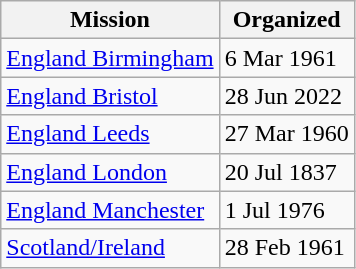<table class="wikitable sortable">
<tr>
<th>Mission</th>
<th data-sort-type=date>Organized</th>
</tr>
<tr>
<td><a href='#'>England Birmingham</a></td>
<td>6 Mar 1961</td>
</tr>
<tr>
<td><a href='#'>England Bristol</a></td>
<td>28 Jun 2022</td>
</tr>
<tr>
<td><a href='#'>England Leeds</a></td>
<td>27 Mar 1960</td>
</tr>
<tr>
<td><a href='#'>England London</a></td>
<td>20 Jul 1837</td>
</tr>
<tr>
<td><a href='#'>England Manchester</a></td>
<td>1 Jul 1976</td>
</tr>
<tr>
<td><a href='#'>Scotland/Ireland</a></td>
<td>28 Feb 1961</td>
</tr>
</table>
